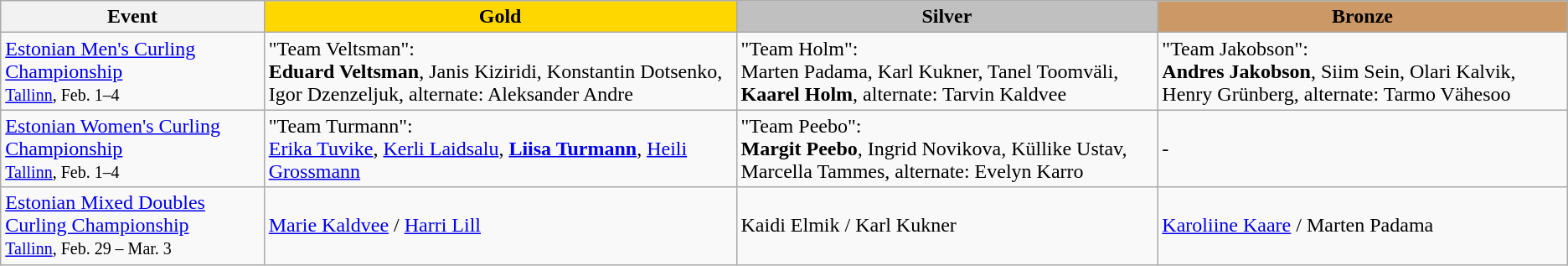<table class="wikitable">
<tr>
<th>Event</th>
<th style="background:gold">Gold</th>
<th style="background:silver">Silver</th>
<th style="background:#cc9966">Bronze</th>
</tr>
<tr>
<td><a href='#'>Estonian Men's Curling Championship</a> <br> <small><a href='#'>Tallinn</a>, Feb. 1–4</small></td>
<td>"Team Veltsman":<br><strong>Eduard Veltsman</strong>, Janis Kiziridi, Konstantin Dotsenko, Igor Dzenzeljuk, alternate: Aleksander Andre</td>
<td>"Team Holm":<br>Marten Padama, Karl Kukner, Tanel Toomväli, <strong>Kaarel Holm</strong>, alternate: Tarvin Kaldvee</td>
<td>"Team Jakobson":<br><strong>Andres Jakobson</strong>, Siim Sein, Olari Kalvik, Henry Grünberg, alternate: Tarmo Vähesoo</td>
</tr>
<tr>
<td><a href='#'>Estonian Women's Curling Championship</a> <br> <small><a href='#'>Tallinn</a>, Feb. 1–4</small></td>
<td>"Team Turmann":<br><a href='#'>Erika Tuvike</a>, <a href='#'>Kerli Laidsalu</a>, <strong><a href='#'>Liisa Turmann</a></strong>, <a href='#'>Heili Grossmann</a></td>
<td>"Team Peebo":<br><strong>Margit Peebo</strong>, Ingrid Novikova, Küllike Ustav, Marcella Tammes, alternate: Evelyn Karro</td>
<td>-</td>
</tr>
<tr>
<td><a href='#'>Estonian Mixed Doubles Curling Championship</a> <br> <small><a href='#'>Tallinn</a>, Feb. 29 – Mar. 3</small></td>
<td><a href='#'>Marie Kaldvee</a> / <a href='#'>Harri Lill</a></td>
<td>Kaidi Elmik / Karl Kukner</td>
<td><a href='#'>Karoliine Kaare</a> / Marten Padama</td>
</tr>
</table>
